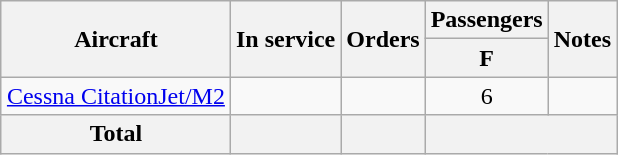<table class="wikitable" style="margin:1em auto; text-align:center;">
<tr>
<th rowspan="2">Aircraft</th>
<th rowspan="2">In service</th>
<th rowspan="2">Orders</th>
<th colspan="1">Passengers</th>
<th rowspan="2">Notes</th>
</tr>
<tr>
<th style="width:25px;"><abbr>F</abbr></th>
</tr>
<tr>
<td><a href='#'>Cessna CitationJet/M2</a></td>
<td></td>
<td></td>
<td>6</td>
<td></td>
</tr>
<tr>
<th>Total</th>
<th></th>
<th></th>
<th colspan=2></th>
</tr>
</table>
